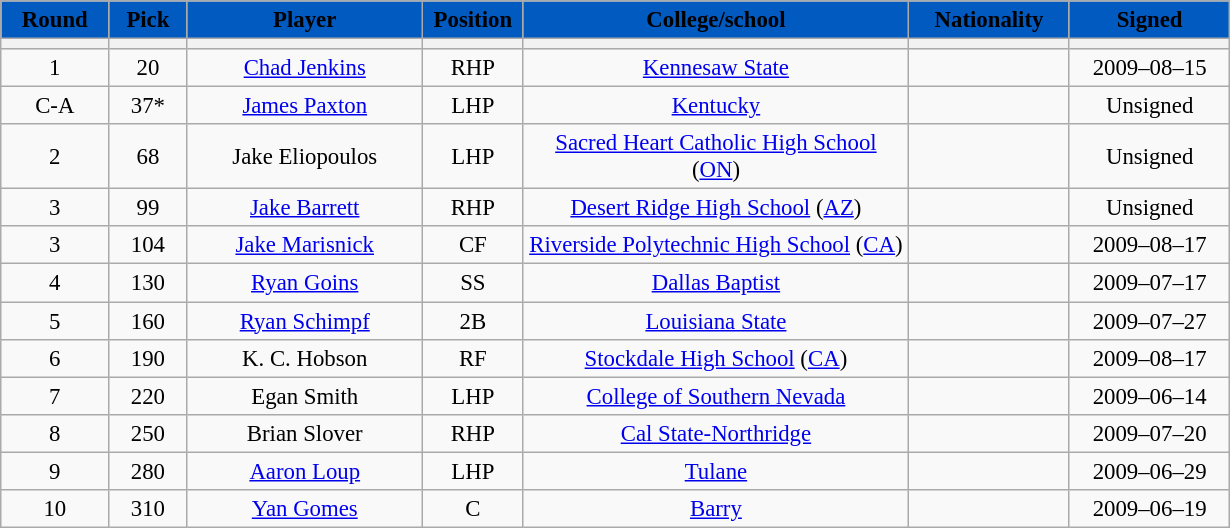<table class="wikitable" style="font-size: 95%; text-align: center;">
<tr>
<th style="background:#005ac0;" color:white;"><span>Round</span></th>
<th style="background:#005ac0;" color:white;"><span>Pick</span></th>
<th style="background:#005ac0;" color:white;"><span>Player</span></th>
<th style="background:#005ac0;" color:white;"><span>Position</span></th>
<th style="background:#005ac0;" color:white;"><span>College/school</span></th>
<th style="background:#005ac0;" color:white;"><span>Nationality</span></th>
<th style="background:#005ac0;" color:white;"><span>Signed</span></th>
</tr>
<tr>
<th width="65"></th>
<th width="45"></th>
<th style="width:150px;"></th>
<th width="60"></th>
<th style="width:250px;"></th>
<th style="width:100px;"></th>
<th style="width:100px;"></th>
</tr>
<tr>
<td>1</td>
<td>20</td>
<td><a href='#'>Chad Jenkins</a></td>
<td>RHP</td>
<td><a href='#'>Kennesaw State</a></td>
<td></td>
<td>2009–08–15</td>
</tr>
<tr>
<td>C-A</td>
<td>37*</td>
<td><a href='#'>James Paxton</a></td>
<td>LHP</td>
<td><a href='#'>Kentucky</a></td>
<td></td>
<td>Unsigned</td>
</tr>
<tr>
<td>2</td>
<td>68</td>
<td>Jake Eliopoulos</td>
<td>LHP</td>
<td><a href='#'>Sacred Heart Catholic High School</a> (<a href='#'>ON</a>)</td>
<td></td>
<td>Unsigned</td>
</tr>
<tr>
<td>3</td>
<td>99</td>
<td><a href='#'>Jake Barrett</a></td>
<td>RHP</td>
<td><a href='#'>Desert Ridge High School</a> (<a href='#'>AZ</a>)</td>
<td></td>
<td>Unsigned</td>
</tr>
<tr>
<td>3</td>
<td>104</td>
<td><a href='#'>Jake Marisnick</a></td>
<td>CF</td>
<td><a href='#'>Riverside Polytechnic High School</a> (<a href='#'>CA</a>)</td>
<td></td>
<td>2009–08–17</td>
</tr>
<tr>
<td>4</td>
<td>130</td>
<td><a href='#'>Ryan Goins</a></td>
<td>SS</td>
<td><a href='#'>Dallas Baptist</a></td>
<td></td>
<td>2009–07–17</td>
</tr>
<tr>
<td>5</td>
<td>160</td>
<td><a href='#'>Ryan Schimpf</a></td>
<td>2B</td>
<td><a href='#'>Louisiana State</a></td>
<td></td>
<td>2009–07–27</td>
</tr>
<tr>
<td>6</td>
<td>190</td>
<td>K. C. Hobson</td>
<td>RF</td>
<td><a href='#'>Stockdale High School</a> (<a href='#'>CA</a>)</td>
<td></td>
<td>2009–08–17</td>
</tr>
<tr>
<td>7</td>
<td>220</td>
<td>Egan Smith</td>
<td>LHP</td>
<td><a href='#'>College of Southern Nevada</a></td>
<td></td>
<td>2009–06–14</td>
</tr>
<tr>
<td>8</td>
<td>250</td>
<td>Brian Slover</td>
<td>RHP</td>
<td><a href='#'>Cal State-Northridge</a></td>
<td></td>
<td>2009–07–20</td>
</tr>
<tr>
<td>9</td>
<td>280</td>
<td><a href='#'>Aaron Loup</a></td>
<td>LHP</td>
<td><a href='#'>Tulane</a></td>
<td></td>
<td>2009–06–29</td>
</tr>
<tr>
<td>10</td>
<td>310</td>
<td><a href='#'>Yan Gomes</a></td>
<td>C</td>
<td><a href='#'>Barry</a></td>
<td></td>
<td>2009–06–19</td>
</tr>
</table>
